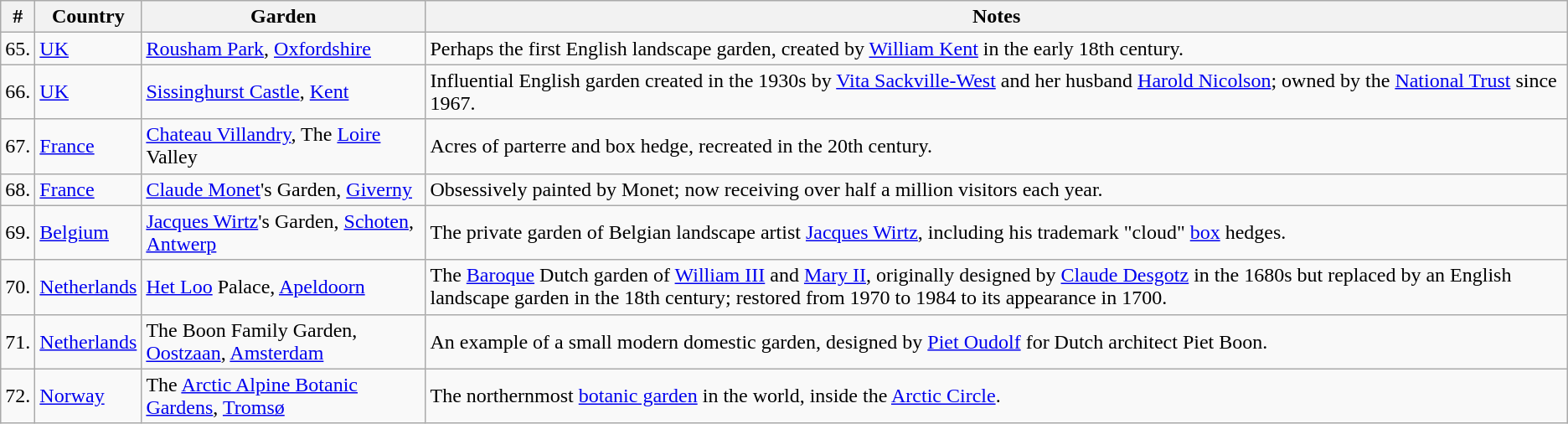<table class="wikitable">
<tr>
<th>#</th>
<th>Country</th>
<th>Garden</th>
<th>Notes</th>
</tr>
<tr>
<td>65.</td>
<td> <a href='#'>UK</a></td>
<td><a href='#'>Rousham Park</a>, <a href='#'>Oxfordshire</a></td>
<td>Perhaps the first English landscape garden, created by <a href='#'>William Kent</a> in the early 18th century.  </td>
</tr>
<tr>
<td>66.</td>
<td> <a href='#'>UK</a></td>
<td><a href='#'>Sissinghurst Castle</a>, <a href='#'>Kent</a></td>
<td>Influential English garden created in the 1930s by <a href='#'>Vita Sackville-West</a> and her husband <a href='#'>Harold Nicolson</a>; owned by the <a href='#'>National Trust</a> since 1967. </td>
</tr>
<tr>
<td>67.</td>
<td> <a href='#'>France</a></td>
<td><a href='#'>Chateau Villandry</a>, The <a href='#'>Loire</a> Valley</td>
<td>Acres of parterre and box hedge, recreated in the 20th century. </td>
</tr>
<tr>
<td>68.</td>
<td> <a href='#'>France</a></td>
<td><a href='#'>Claude Monet</a>'s Garden, <a href='#'>Giverny</a></td>
<td>Obsessively painted by Monet; now receiving over half a million visitors each year. </td>
</tr>
<tr>
<td>69.</td>
<td> <a href='#'>Belgium</a></td>
<td><a href='#'>Jacques Wirtz</a>'s Garden, <a href='#'>Schoten</a>, <a href='#'>Antwerp</a></td>
<td>The private garden of Belgian landscape artist <a href='#'>Jacques Wirtz</a>, including his trademark "cloud" <a href='#'>box</a> hedges. </td>
</tr>
<tr>
<td>70.</td>
<td> <a href='#'>Netherlands</a></td>
<td><a href='#'>Het Loo</a> Palace, <a href='#'>Apeldoorn</a></td>
<td>The <a href='#'>Baroque</a> Dutch garden of <a href='#'>William III</a> and <a href='#'>Mary II</a>, originally designed by <a href='#'>Claude Desgotz</a> in the 1680s but replaced by an English landscape garden in the 18th century; restored from 1970 to 1984 to its appearance in 1700. </td>
</tr>
<tr>
<td>71.</td>
<td> <a href='#'>Netherlands</a></td>
<td>The Boon Family Garden, <a href='#'>Oostzaan</a>, <a href='#'>Amsterdam</a></td>
<td>An example of a small modern domestic garden, designed by <a href='#'>Piet Oudolf</a> for Dutch architect Piet Boon.</td>
</tr>
<tr>
<td>72.</td>
<td> <a href='#'>Norway</a></td>
<td>The <a href='#'>Arctic Alpine Botanic Gardens</a>, <a href='#'>Tromsø</a></td>
<td>The northernmost <a href='#'>botanic garden</a> in the world,  inside the <a href='#'>Arctic Circle</a>. </td>
</tr>
</table>
